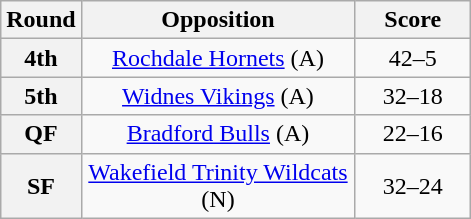<table class="wikitable plainrowheaders" style="text-align:center;margin:0">
<tr>
<th scope="col" style="width:25px">Round</th>
<th scope="col" style="width:175px">Opposition</th>
<th scope="col" style="width:70px">Score</th>
</tr>
<tr>
<th scope=row style="text-align:center">4th</th>
<td> <a href='#'>Rochdale Hornets</a> (A)</td>
<td>42–5</td>
</tr>
<tr>
<th scope=row style="text-align:center">5th</th>
<td> <a href='#'>Widnes Vikings</a> (A)</td>
<td>32–18</td>
</tr>
<tr>
<th scope=row style="text-align:center">QF</th>
<td> <a href='#'>Bradford Bulls</a> (A)</td>
<td>22–16</td>
</tr>
<tr>
<th scope=row style="text-align:center">SF</th>
<td> <a href='#'>Wakefield Trinity Wildcats</a> (N)</td>
<td>32–24</td>
</tr>
</table>
